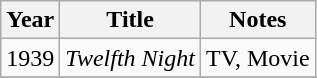<table class="wikitable">
<tr>
<th>Year</th>
<th>Title</th>
<th>Notes</th>
</tr>
<tr>
<td>1939</td>
<td><em>Twelfth Night</em></td>
<td>TV, Movie</td>
</tr>
<tr>
</tr>
</table>
